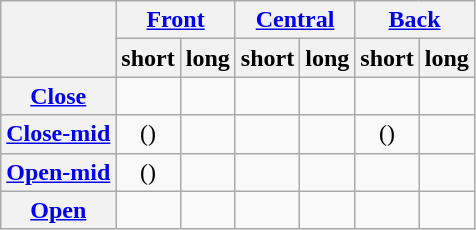<table class="wikitable" style="text-align: center">
<tr>
<th rowspan="2"></th>
<th colspan=2><a href='#'>Front</a></th>
<th colspan=2><a href='#'>Central</a></th>
<th colspan=2><a href='#'>Back</a></th>
</tr>
<tr class=small>
<th>short</th>
<th>long</th>
<th>short</th>
<th>long</th>
<th>short</th>
<th>long</th>
</tr>
<tr>
<th><a href='#'>Close</a></th>
<td></td>
<td></td>
<td></td>
<td></td>
<td></td>
<td></td>
</tr>
<tr>
<th><a href='#'>Close-mid</a></th>
<td>()</td>
<td></td>
<td></td>
<td></td>
<td>()</td>
<td></td>
</tr>
<tr>
<th><a href='#'>Open-mid</a></th>
<td>()</td>
<td></td>
<td></td>
<td></td>
<td></td>
<td></td>
</tr>
<tr>
<th><a href='#'>Open</a></th>
<td></td>
<td></td>
<td></td>
<td></td>
<td></td>
<td></td>
</tr>
</table>
